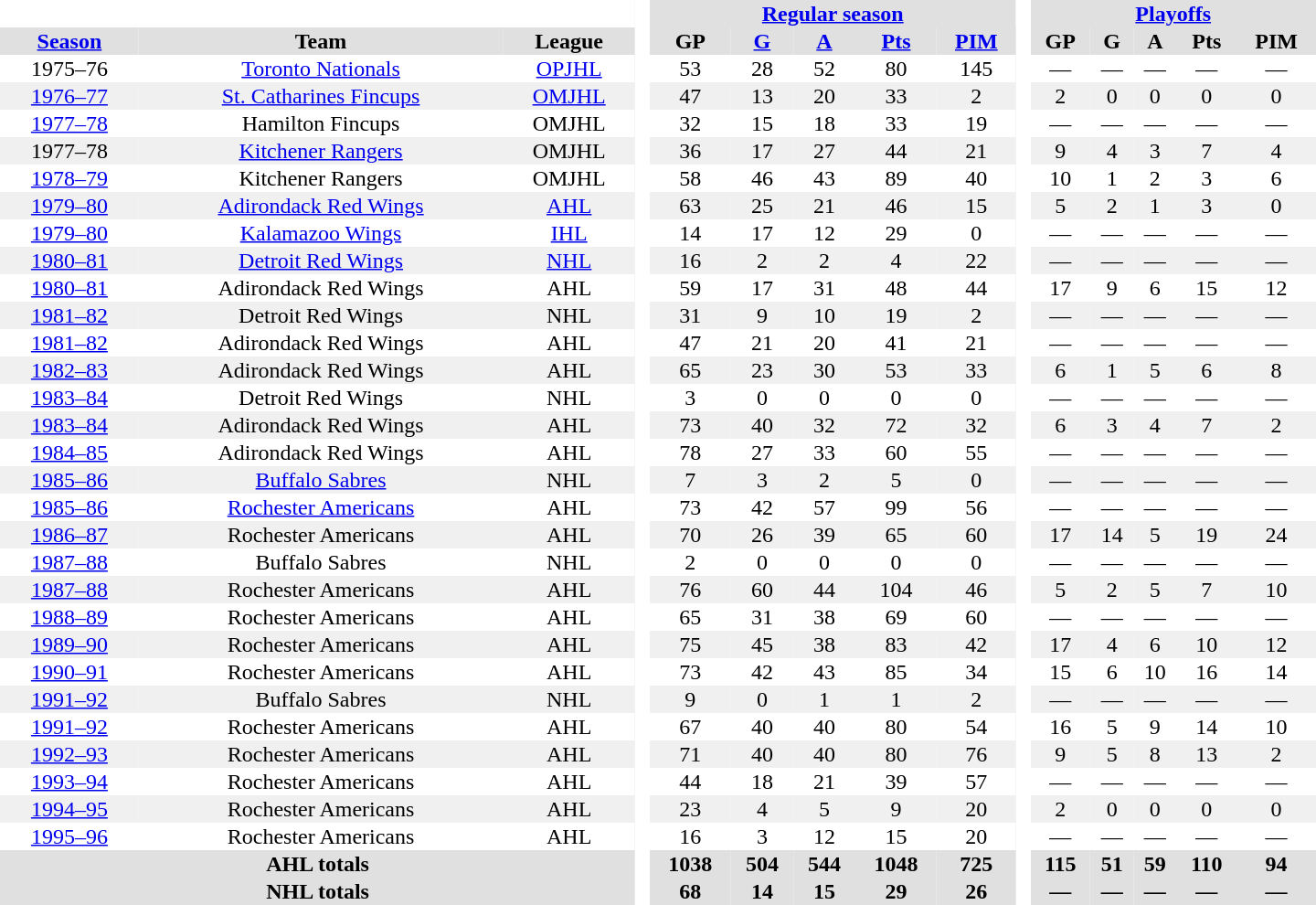<table border="0" cellpadding="1" cellspacing="0" style="text-align:center; width:60em">
<tr bgcolor="#e0e0e0">
<th colspan="3" bgcolor="#ffffff"> </th>
<th rowspan="99" bgcolor="#ffffff"> </th>
<th colspan="5"><a href='#'>Regular season</a></th>
<th rowspan="99" bgcolor="#ffffff"> </th>
<th colspan="5"><a href='#'>Playoffs</a></th>
</tr>
<tr bgcolor="#e0e0e0">
<th><a href='#'>Season</a></th>
<th>Team</th>
<th>League</th>
<th>GP</th>
<th><a href='#'>G</a></th>
<th><a href='#'>A</a></th>
<th><a href='#'>Pts</a></th>
<th><a href='#'>PIM</a></th>
<th>GP</th>
<th>G</th>
<th>A</th>
<th>Pts</th>
<th>PIM</th>
</tr>
<tr>
<td>1975–76</td>
<td><a href='#'>Toronto Nationals</a></td>
<td><a href='#'>OPJHL</a></td>
<td>53</td>
<td>28</td>
<td>52</td>
<td>80</td>
<td>145</td>
<td>—</td>
<td>—</td>
<td>—</td>
<td>—</td>
<td>—</td>
</tr>
<tr bgcolor="#f0f0f0">
<td><a href='#'>1976–77</a></td>
<td><a href='#'>St. Catharines Fincups</a></td>
<td><a href='#'>OMJHL</a></td>
<td>47</td>
<td>13</td>
<td>20</td>
<td>33</td>
<td>2</td>
<td>2</td>
<td>0</td>
<td>0</td>
<td>0</td>
<td>0</td>
</tr>
<tr>
<td><a href='#'>1977–78</a></td>
<td>Hamilton Fincups</td>
<td>OMJHL</td>
<td>32</td>
<td>15</td>
<td>18</td>
<td>33</td>
<td>19</td>
<td>—</td>
<td>—</td>
<td>—</td>
<td>—</td>
<td>—</td>
</tr>
<tr bgcolor="#f0f0f0">
<td>1977–78</td>
<td><a href='#'>Kitchener Rangers</a></td>
<td>OMJHL</td>
<td>36</td>
<td>17</td>
<td>27</td>
<td>44</td>
<td>21</td>
<td>9</td>
<td>4</td>
<td>3</td>
<td>7</td>
<td>4</td>
</tr>
<tr>
<td><a href='#'>1978–79</a></td>
<td>Kitchener Rangers</td>
<td>OMJHL</td>
<td>58</td>
<td>46</td>
<td>43</td>
<td>89</td>
<td>40</td>
<td>10</td>
<td>1</td>
<td>2</td>
<td>3</td>
<td>6</td>
</tr>
<tr bgcolor="#f0f0f0">
<td><a href='#'>1979–80</a></td>
<td><a href='#'>Adirondack Red Wings</a></td>
<td><a href='#'>AHL</a></td>
<td>63</td>
<td>25</td>
<td>21</td>
<td>46</td>
<td>15</td>
<td>5</td>
<td>2</td>
<td>1</td>
<td>3</td>
<td>0</td>
</tr>
<tr>
<td><a href='#'>1979–80</a></td>
<td><a href='#'>Kalamazoo Wings</a></td>
<td><a href='#'>IHL</a></td>
<td>14</td>
<td>17</td>
<td>12</td>
<td>29</td>
<td>0</td>
<td>—</td>
<td>—</td>
<td>—</td>
<td>—</td>
<td>—</td>
</tr>
<tr bgcolor="#f0f0f0">
<td><a href='#'>1980–81</a></td>
<td><a href='#'>Detroit Red Wings</a></td>
<td><a href='#'>NHL</a></td>
<td>16</td>
<td>2</td>
<td>2</td>
<td>4</td>
<td>22</td>
<td>—</td>
<td>—</td>
<td>—</td>
<td>—</td>
<td>—</td>
</tr>
<tr>
<td><a href='#'>1980–81</a></td>
<td>Adirondack Red Wings</td>
<td>AHL</td>
<td>59</td>
<td>17</td>
<td>31</td>
<td>48</td>
<td>44</td>
<td>17</td>
<td>9</td>
<td>6</td>
<td>15</td>
<td>12</td>
</tr>
<tr bgcolor="#f0f0f0">
<td><a href='#'>1981–82</a></td>
<td>Detroit Red Wings</td>
<td>NHL</td>
<td>31</td>
<td>9</td>
<td>10</td>
<td>19</td>
<td>2</td>
<td>—</td>
<td>—</td>
<td>—</td>
<td>—</td>
<td>—</td>
</tr>
<tr>
<td><a href='#'>1981–82</a></td>
<td>Adirondack Red Wings</td>
<td>AHL</td>
<td>47</td>
<td>21</td>
<td>20</td>
<td>41</td>
<td>21</td>
<td>—</td>
<td>—</td>
<td>—</td>
<td>—</td>
<td>—</td>
</tr>
<tr bgcolor="#f0f0f0">
<td><a href='#'>1982–83</a></td>
<td>Adirondack Red Wings</td>
<td>AHL</td>
<td>65</td>
<td>23</td>
<td>30</td>
<td>53</td>
<td>33</td>
<td>6</td>
<td>1</td>
<td>5</td>
<td>6</td>
<td>8</td>
</tr>
<tr>
<td><a href='#'>1983–84</a></td>
<td>Detroit Red Wings</td>
<td>NHL</td>
<td>3</td>
<td>0</td>
<td>0</td>
<td>0</td>
<td>0</td>
<td>—</td>
<td>—</td>
<td>—</td>
<td>—</td>
<td>—</td>
</tr>
<tr bgcolor="#f0f0f0">
<td><a href='#'>1983–84</a></td>
<td>Adirondack Red Wings</td>
<td>AHL</td>
<td>73</td>
<td>40</td>
<td>32</td>
<td>72</td>
<td>32</td>
<td>6</td>
<td>3</td>
<td>4</td>
<td>7</td>
<td>2</td>
</tr>
<tr>
<td><a href='#'>1984–85</a></td>
<td>Adirondack Red Wings</td>
<td>AHL</td>
<td>78</td>
<td>27</td>
<td>33</td>
<td>60</td>
<td>55</td>
<td>—</td>
<td>—</td>
<td>—</td>
<td>—</td>
<td>—</td>
</tr>
<tr bgcolor="#f0f0f0">
<td><a href='#'>1985–86</a></td>
<td><a href='#'>Buffalo Sabres</a></td>
<td>NHL</td>
<td>7</td>
<td>3</td>
<td>2</td>
<td>5</td>
<td>0</td>
<td>—</td>
<td>—</td>
<td>—</td>
<td>—</td>
<td>—</td>
</tr>
<tr>
<td><a href='#'>1985–86</a></td>
<td><a href='#'>Rochester Americans</a></td>
<td>AHL</td>
<td>73</td>
<td>42</td>
<td>57</td>
<td>99</td>
<td>56</td>
<td>—</td>
<td>—</td>
<td>—</td>
<td>—</td>
<td>—</td>
</tr>
<tr bgcolor="#f0f0f0">
<td><a href='#'>1986–87</a></td>
<td>Rochester Americans</td>
<td>AHL</td>
<td>70</td>
<td>26</td>
<td>39</td>
<td>65</td>
<td>60</td>
<td>17</td>
<td>14</td>
<td>5</td>
<td>19</td>
<td>24</td>
</tr>
<tr>
<td><a href='#'>1987–88</a></td>
<td>Buffalo Sabres</td>
<td>NHL</td>
<td>2</td>
<td>0</td>
<td>0</td>
<td>0</td>
<td>0</td>
<td>—</td>
<td>—</td>
<td>—</td>
<td>—</td>
<td>—</td>
</tr>
<tr bgcolor="#f0f0f0">
<td><a href='#'>1987–88</a></td>
<td>Rochester Americans</td>
<td>AHL</td>
<td>76</td>
<td>60</td>
<td>44</td>
<td>104</td>
<td>46</td>
<td>5</td>
<td>2</td>
<td>5</td>
<td>7</td>
<td>10</td>
</tr>
<tr>
<td><a href='#'>1988–89</a></td>
<td>Rochester Americans</td>
<td>AHL</td>
<td>65</td>
<td>31</td>
<td>38</td>
<td>69</td>
<td>60</td>
<td>—</td>
<td>—</td>
<td>—</td>
<td>—</td>
<td>—</td>
</tr>
<tr bgcolor="#f0f0f0">
<td><a href='#'>1989–90</a></td>
<td>Rochester Americans</td>
<td>AHL</td>
<td>75</td>
<td>45</td>
<td>38</td>
<td>83</td>
<td>42</td>
<td>17</td>
<td>4</td>
<td>6</td>
<td>10</td>
<td>12</td>
</tr>
<tr>
<td><a href='#'>1990–91</a></td>
<td>Rochester Americans</td>
<td>AHL</td>
<td>73</td>
<td>42</td>
<td>43</td>
<td>85</td>
<td>34</td>
<td>15</td>
<td>6</td>
<td>10</td>
<td>16</td>
<td>14</td>
</tr>
<tr bgcolor="#f0f0f0">
<td><a href='#'>1991–92</a></td>
<td>Buffalo Sabres</td>
<td>NHL</td>
<td>9</td>
<td>0</td>
<td>1</td>
<td>1</td>
<td>2</td>
<td>—</td>
<td>—</td>
<td>—</td>
<td>—</td>
<td>—</td>
</tr>
<tr>
<td><a href='#'>1991–92</a></td>
<td>Rochester Americans</td>
<td>AHL</td>
<td>67</td>
<td>40</td>
<td>40</td>
<td>80</td>
<td>54</td>
<td>16</td>
<td>5</td>
<td>9</td>
<td>14</td>
<td>10</td>
</tr>
<tr bgcolor="#f0f0f0">
<td><a href='#'>1992–93</a></td>
<td>Rochester Americans</td>
<td>AHL</td>
<td>71</td>
<td>40</td>
<td>40</td>
<td>80</td>
<td>76</td>
<td>9</td>
<td>5</td>
<td>8</td>
<td>13</td>
<td>2</td>
</tr>
<tr>
<td><a href='#'>1993–94</a></td>
<td>Rochester Americans</td>
<td>AHL</td>
<td>44</td>
<td>18</td>
<td>21</td>
<td>39</td>
<td>57</td>
<td>—</td>
<td>—</td>
<td>—</td>
<td>—</td>
<td>—</td>
</tr>
<tr bgcolor="#f0f0f0">
<td><a href='#'>1994–95</a></td>
<td>Rochester Americans</td>
<td>AHL</td>
<td>23</td>
<td>4</td>
<td>5</td>
<td>9</td>
<td>20</td>
<td>2</td>
<td>0</td>
<td>0</td>
<td>0</td>
<td>0</td>
</tr>
<tr>
<td><a href='#'>1995–96</a></td>
<td>Rochester Americans</td>
<td>AHL</td>
<td>16</td>
<td>3</td>
<td>12</td>
<td>15</td>
<td>20</td>
<td>—</td>
<td>—</td>
<td>—</td>
<td>—</td>
<td>—</td>
</tr>
<tr bgcolor="#e0e0e0">
<th colspan="3">AHL totals</th>
<th>1038</th>
<th>504</th>
<th>544</th>
<th>1048</th>
<th>725</th>
<th>115</th>
<th>51</th>
<th>59</th>
<th>110</th>
<th>94</th>
</tr>
<tr bgcolor="#e0e0e0">
<th colspan="3">NHL totals</th>
<th>68</th>
<th>14</th>
<th>15</th>
<th>29</th>
<th>26</th>
<th>—</th>
<th>—</th>
<th>—</th>
<th>—</th>
<th>—</th>
</tr>
</table>
